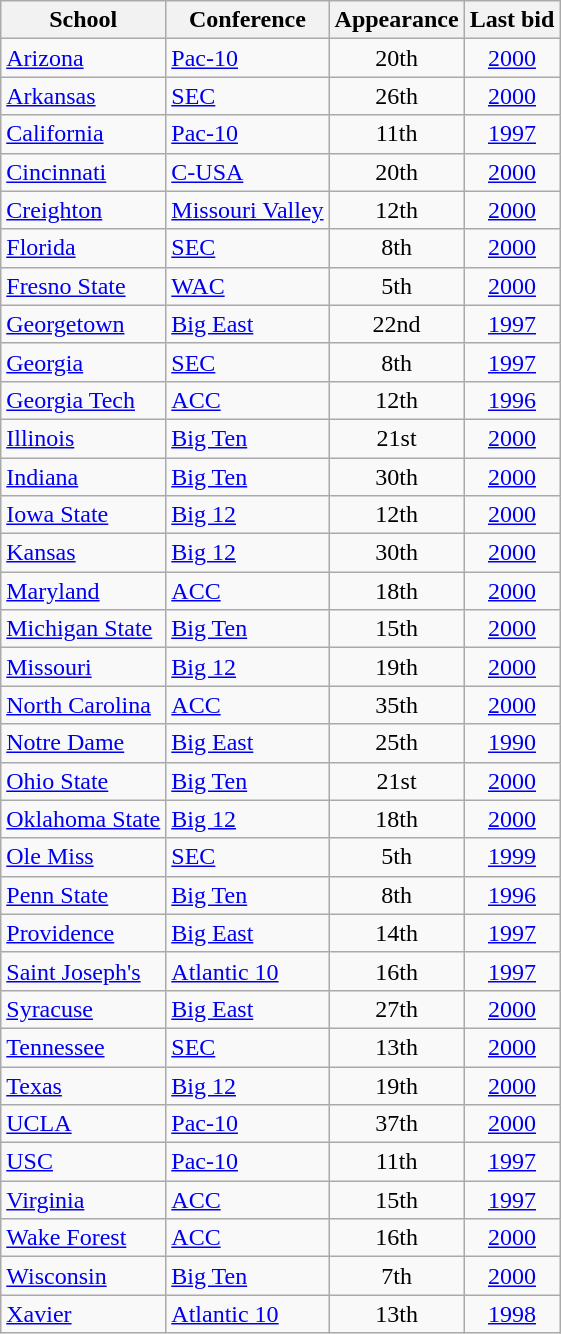<table class="wikitable sortable" style="text-align: center;">
<tr>
<th>School</th>
<th>Conference</th>
<th data-sort-type="number">Appearance</th>
<th>Last bid</th>
</tr>
<tr>
<td align=left><a href='#'>Arizona</a></td>
<td align=left><a href='#'>Pac-10</a></td>
<td>20th</td>
<td><a href='#'>2000</a></td>
</tr>
<tr>
<td align=left><a href='#'>Arkansas</a></td>
<td align=left><a href='#'>SEC</a></td>
<td>26th</td>
<td><a href='#'>2000</a></td>
</tr>
<tr>
<td align=left><a href='#'>California</a></td>
<td align=left><a href='#'>Pac-10</a></td>
<td>11th</td>
<td><a href='#'>1997</a></td>
</tr>
<tr>
<td align=left><a href='#'>Cincinnati</a></td>
<td align=left><a href='#'>C-USA</a></td>
<td>20th</td>
<td><a href='#'>2000</a></td>
</tr>
<tr>
<td align=left><a href='#'>Creighton</a></td>
<td align=left><a href='#'>Missouri Valley</a></td>
<td>12th</td>
<td><a href='#'>2000</a></td>
</tr>
<tr>
<td align=left><a href='#'>Florida</a></td>
<td align=left><a href='#'>SEC</a></td>
<td>8th</td>
<td><a href='#'>2000</a></td>
</tr>
<tr>
<td align=left><a href='#'>Fresno State</a></td>
<td align=left><a href='#'>WAC</a></td>
<td>5th</td>
<td><a href='#'>2000</a></td>
</tr>
<tr>
<td align=left><a href='#'>Georgetown</a></td>
<td align=left><a href='#'>Big East</a></td>
<td>22nd</td>
<td><a href='#'>1997</a></td>
</tr>
<tr>
<td align=left><a href='#'>Georgia</a></td>
<td align=left><a href='#'>SEC</a></td>
<td>8th</td>
<td><a href='#'>1997</a></td>
</tr>
<tr>
<td align=left><a href='#'>Georgia Tech</a></td>
<td align=left><a href='#'>ACC</a></td>
<td>12th</td>
<td><a href='#'>1996</a></td>
</tr>
<tr>
<td align=left><a href='#'>Illinois</a></td>
<td align=left><a href='#'>Big Ten</a></td>
<td>21st</td>
<td><a href='#'>2000</a></td>
</tr>
<tr>
<td align=left><a href='#'>Indiana</a></td>
<td align=left><a href='#'>Big Ten</a></td>
<td>30th</td>
<td><a href='#'>2000</a></td>
</tr>
<tr>
<td align=left><a href='#'>Iowa State</a></td>
<td align=left><a href='#'>Big 12</a></td>
<td>12th</td>
<td><a href='#'>2000</a></td>
</tr>
<tr>
<td align=left><a href='#'>Kansas</a></td>
<td align=left><a href='#'>Big 12</a></td>
<td>30th</td>
<td><a href='#'>2000</a></td>
</tr>
<tr>
<td align=left><a href='#'>Maryland</a></td>
<td align=left><a href='#'>ACC</a></td>
<td>18th</td>
<td><a href='#'>2000</a></td>
</tr>
<tr>
<td align=left><a href='#'>Michigan State</a></td>
<td align=left><a href='#'>Big Ten</a></td>
<td>15th</td>
<td><a href='#'>2000</a></td>
</tr>
<tr>
<td align=left><a href='#'>Missouri</a></td>
<td align=left><a href='#'>Big 12</a></td>
<td>19th</td>
<td><a href='#'>2000</a></td>
</tr>
<tr>
<td align=left><a href='#'>North Carolina</a></td>
<td align=left><a href='#'>ACC</a></td>
<td>35th</td>
<td><a href='#'>2000</a></td>
</tr>
<tr>
<td align=left><a href='#'>Notre Dame</a></td>
<td align=left><a href='#'>Big East</a></td>
<td>25th</td>
<td><a href='#'>1990</a></td>
</tr>
<tr>
<td align=left><a href='#'>Ohio State</a></td>
<td align=left><a href='#'>Big Ten</a></td>
<td>21st</td>
<td><a href='#'>2000</a></td>
</tr>
<tr>
<td align=left><a href='#'>Oklahoma State</a></td>
<td align=left><a href='#'>Big 12</a></td>
<td>18th</td>
<td><a href='#'>2000</a></td>
</tr>
<tr>
<td align=left><a href='#'>Ole Miss</a></td>
<td align=left><a href='#'>SEC</a></td>
<td>5th</td>
<td><a href='#'>1999</a></td>
</tr>
<tr>
<td align=left><a href='#'>Penn State</a></td>
<td align=left><a href='#'>Big Ten</a></td>
<td>8th</td>
<td><a href='#'>1996</a></td>
</tr>
<tr>
<td align=left><a href='#'>Providence</a></td>
<td align=left><a href='#'>Big East</a></td>
<td>14th</td>
<td><a href='#'>1997</a></td>
</tr>
<tr>
<td align=left><a href='#'>Saint Joseph's</a></td>
<td align=left><a href='#'>Atlantic 10</a></td>
<td>16th</td>
<td><a href='#'>1997</a></td>
</tr>
<tr>
<td align=left><a href='#'>Syracuse</a></td>
<td align=left><a href='#'>Big East</a></td>
<td>27th</td>
<td><a href='#'>2000</a></td>
</tr>
<tr>
<td align=left><a href='#'>Tennessee</a></td>
<td align=left><a href='#'>SEC</a></td>
<td>13th</td>
<td><a href='#'>2000</a></td>
</tr>
<tr>
<td align=left><a href='#'>Texas</a></td>
<td align=left><a href='#'>Big 12</a></td>
<td>19th</td>
<td><a href='#'>2000</a></td>
</tr>
<tr>
<td align=left><a href='#'>UCLA</a></td>
<td align=left><a href='#'>Pac-10</a></td>
<td>37th</td>
<td><a href='#'>2000</a></td>
</tr>
<tr>
<td align=left><a href='#'>USC</a></td>
<td align=left><a href='#'>Pac-10</a></td>
<td>11th</td>
<td><a href='#'>1997</a></td>
</tr>
<tr>
<td align=left><a href='#'>Virginia</a></td>
<td align=left><a href='#'>ACC</a></td>
<td>15th</td>
<td><a href='#'>1997</a></td>
</tr>
<tr>
<td align=left><a href='#'>Wake Forest</a></td>
<td align=left><a href='#'>ACC</a></td>
<td>16th</td>
<td><a href='#'>2000</a></td>
</tr>
<tr>
<td align=left><a href='#'>Wisconsin</a></td>
<td align=left><a href='#'>Big Ten</a></td>
<td>7th</td>
<td><a href='#'>2000</a></td>
</tr>
<tr>
<td align=left><a href='#'>Xavier</a></td>
<td align=left><a href='#'>Atlantic 10</a></td>
<td>13th</td>
<td><a href='#'>1998</a></td>
</tr>
</table>
